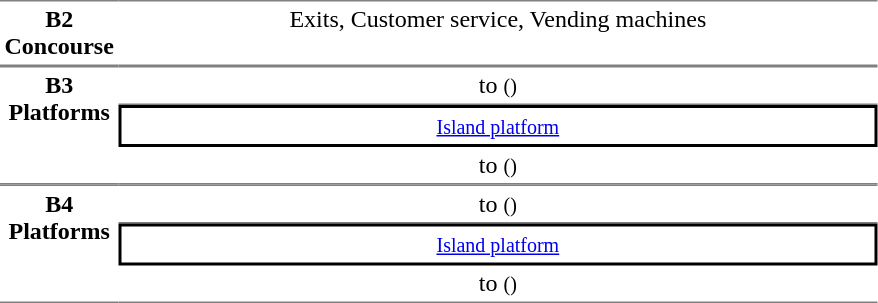<table table border=0 cellspacing=0 cellpadding=3>
<tr>
<td style="border-bottom:solid 1px gray; border-top:solid 1px gray;text-align:center" valign=top width=50><strong>B2<br>Concourse</strong></td>
<td style="border-bottom:solid 1px gray; border-top:solid 1px gray;text-align:center;" valign=top width=500>Exits, Customer service, Vending machines</td>
</tr>
<tr>
<td style="border-bottom:solid 1px gray; border-top:solid 1px gray;text-align:center" rowspan="3" valign=top><strong>B3<br>Platforms</strong></td>
<td style="border-bottom:solid 1px gray; border-top:solid 1px gray;text-align:center;">  to  <small>()</small></td>
</tr>
<tr>
<td style="border-right:solid 2px black;border-left:solid 2px black;border-top:solid 2px black;border-bottom:solid 2px black;text-align:center;" colspan=2><small><a href='#'>Island platform</a></small></td>
</tr>
<tr>
<td style="border-bottom:solid 1px gray;text-align:center;"> to  <small>()</small> </td>
</tr>
<tr>
<td style="border-bottom:solid 1px gray; border-top:solid 1px gray;text-align:center" rowspan="3" valign=top><strong>B4<br>Platforms</strong></td>
<td style="border-bottom:solid 1px gray; border-top:solid 1px gray;text-align:center;"> to  <small>()</small> </td>
</tr>
<tr>
<td style="border-right:solid 2px black;border-left:solid 2px black;border-top:solid 2px black;border-bottom:solid 2px black;text-align:center;" colspan=2><small><a href='#'>Island platform</a></small></td>
</tr>
<tr>
<td style="border-bottom:solid 1px gray;text-align:center;">  to  <small>()</small></td>
</tr>
</table>
